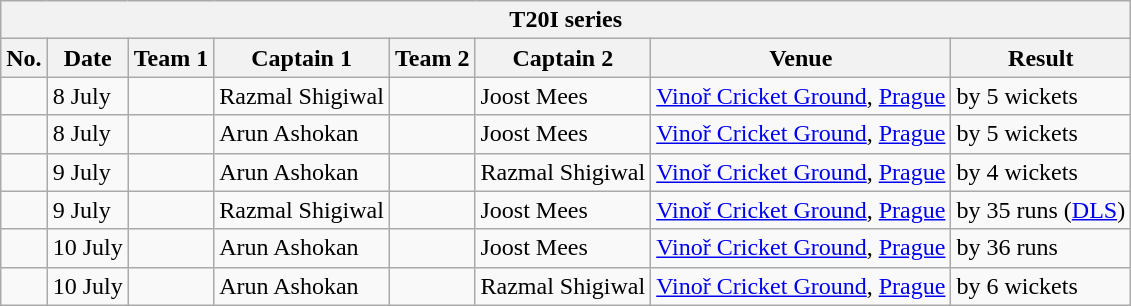<table class="wikitable">
<tr>
<th colspan="9">T20I series</th>
</tr>
<tr>
<th>No.</th>
<th>Date</th>
<th>Team 1</th>
<th>Captain 1</th>
<th>Team 2</th>
<th>Captain 2</th>
<th>Venue</th>
<th>Result</th>
</tr>
<tr>
<td></td>
<td>8 July</td>
<td></td>
<td>Razmal Shigiwal</td>
<td></td>
<td>Joost Mees</td>
<td><a href='#'>Vinoř Cricket Ground</a>, <a href='#'>Prague</a></td>
<td> by 5 wickets</td>
</tr>
<tr>
<td></td>
<td>8 July</td>
<td></td>
<td>Arun Ashokan</td>
<td></td>
<td>Joost Mees</td>
<td><a href='#'>Vinoř Cricket Ground</a>, <a href='#'>Prague</a></td>
<td> by 5 wickets</td>
</tr>
<tr>
<td></td>
<td>9 July</td>
<td></td>
<td>Arun Ashokan</td>
<td></td>
<td>Razmal Shigiwal</td>
<td><a href='#'>Vinoř Cricket Ground</a>, <a href='#'>Prague</a></td>
<td> by 4 wickets</td>
</tr>
<tr>
<td></td>
<td>9 July</td>
<td></td>
<td>Razmal Shigiwal</td>
<td></td>
<td>Joost Mees</td>
<td><a href='#'>Vinoř Cricket Ground</a>, <a href='#'>Prague</a></td>
<td> by 35 runs (<a href='#'>DLS</a>)</td>
</tr>
<tr>
<td></td>
<td>10 July</td>
<td></td>
<td>Arun Ashokan</td>
<td></td>
<td>Joost Mees</td>
<td><a href='#'>Vinoř Cricket Ground</a>, <a href='#'>Prague</a></td>
<td> by 36 runs</td>
</tr>
<tr>
<td></td>
<td>10 July</td>
<td></td>
<td>Arun Ashokan</td>
<td></td>
<td>Razmal Shigiwal</td>
<td><a href='#'>Vinoř Cricket Ground</a>, <a href='#'>Prague</a></td>
<td> by 6 wickets</td>
</tr>
</table>
